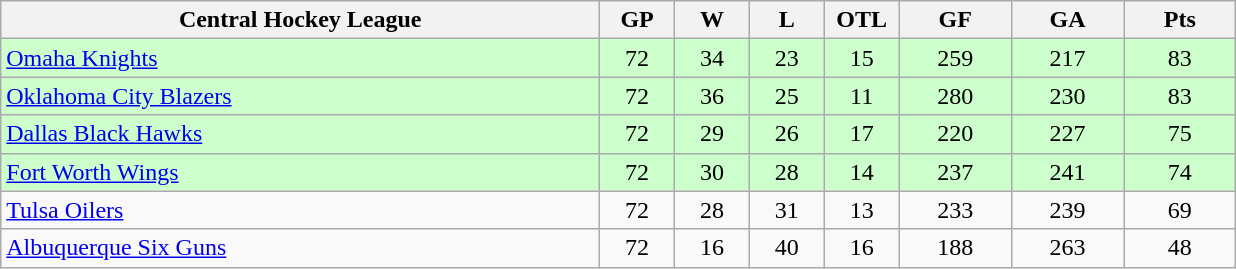<table class="wikitable">
<tr>
<th width="40%" bgcolor="#e0e0e0">Central Hockey League</th>
<th width="5%" bgcolor="#e0e0e0">GP</th>
<th width="5%" bgcolor="#e0e0e0">W</th>
<th width="5%" bgcolor="#e0e0e0">L</th>
<th width="5%" bgcolor="#e0e0e0">OTL</th>
<th width="7.5%" bgcolor="#e0e0e0">GF</th>
<th width="7.5%" bgcolor="#e0e0e0">GA</th>
<th width="7.5%" bgcolor="#e0e0e0">Pts</th>
</tr>
<tr align="center" bgcolor="#CCFFCC">
<td align="left"><a href='#'>Omaha Knights</a></td>
<td>72</td>
<td>34</td>
<td>23</td>
<td>15</td>
<td>259</td>
<td>217</td>
<td>83</td>
</tr>
<tr align="center" bgcolor="#CCFFCC">
<td align="left"><a href='#'>Oklahoma City Blazers</a></td>
<td>72</td>
<td>36</td>
<td>25</td>
<td>11</td>
<td>280</td>
<td>230</td>
<td>83</td>
</tr>
<tr align="center" bgcolor="#CCFFCC">
<td align="left"><a href='#'>Dallas Black Hawks</a></td>
<td>72</td>
<td>29</td>
<td>26</td>
<td>17</td>
<td>220</td>
<td>227</td>
<td>75</td>
</tr>
<tr align="center" bgcolor="#CCFFCC">
<td align="left"><a href='#'>Fort Worth Wings</a></td>
<td>72</td>
<td>30</td>
<td>28</td>
<td>14</td>
<td>237</td>
<td>241</td>
<td>74</td>
</tr>
<tr align="center">
<td align="left"><a href='#'>Tulsa Oilers</a></td>
<td>72</td>
<td>28</td>
<td>31</td>
<td>13</td>
<td>233</td>
<td>239</td>
<td>69</td>
</tr>
<tr align="center">
<td align="left"><a href='#'>Albuquerque Six Guns</a></td>
<td>72</td>
<td>16</td>
<td>40</td>
<td>16</td>
<td>188</td>
<td>263</td>
<td>48</td>
</tr>
</table>
